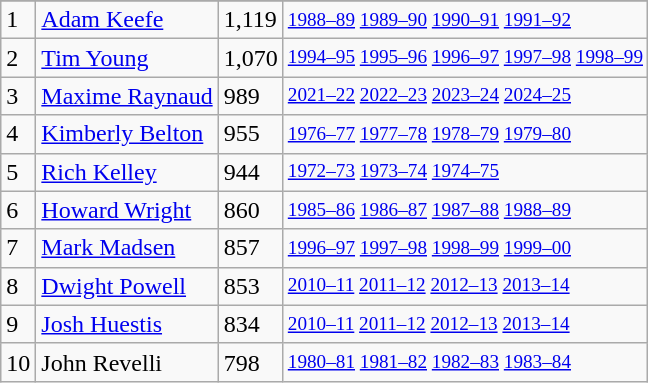<table class="wikitable">
<tr>
</tr>
<tr>
<td>1</td>
<td><a href='#'>Adam Keefe</a></td>
<td>1,119</td>
<td style="font-size:80%;"><a href='#'>1988–89</a> <a href='#'>1989–90</a> <a href='#'>1990–91</a> <a href='#'>1991–92</a></td>
</tr>
<tr>
<td>2</td>
<td><a href='#'>Tim Young</a></td>
<td>1,070</td>
<td style="font-size:80%;"><a href='#'>1994–95</a> <a href='#'>1995–96</a> <a href='#'>1996–97</a> <a href='#'>1997–98</a> <a href='#'>1998–99</a></td>
</tr>
<tr>
<td>3</td>
<td><a href='#'>Maxime Raynaud</a></td>
<td>989</td>
<td style="font-size:80%;"><a href='#'>2021–22</a> <a href='#'>2022–23</a> <a href='#'>2023–24</a> <a href='#'>2024–25</a></td>
</tr>
<tr>
<td>4</td>
<td><a href='#'>Kimberly Belton</a></td>
<td>955</td>
<td style="font-size:80%;"><a href='#'>1976–77</a> <a href='#'>1977–78</a> <a href='#'>1978–79</a> <a href='#'>1979–80</a></td>
</tr>
<tr>
<td>5</td>
<td><a href='#'>Rich Kelley</a></td>
<td>944</td>
<td style="font-size:80%;"><a href='#'>1972–73</a> <a href='#'>1973–74</a> <a href='#'>1974–75</a></td>
</tr>
<tr>
<td>6</td>
<td><a href='#'>Howard Wright</a></td>
<td>860</td>
<td style="font-size:80%;"><a href='#'>1985–86</a> <a href='#'>1986–87</a> <a href='#'>1987–88</a> <a href='#'>1988–89</a></td>
</tr>
<tr>
<td>7</td>
<td><a href='#'>Mark Madsen</a></td>
<td>857</td>
<td style="font-size:80%;"><a href='#'>1996–97</a> <a href='#'>1997–98</a> <a href='#'>1998–99</a> <a href='#'>1999–00</a></td>
</tr>
<tr>
<td>8</td>
<td><a href='#'>Dwight Powell</a></td>
<td>853</td>
<td style="font-size:80%;"><a href='#'>2010–11</a> <a href='#'>2011–12</a> <a href='#'>2012–13</a> <a href='#'>2013–14</a></td>
</tr>
<tr>
<td>9</td>
<td><a href='#'>Josh Huestis</a></td>
<td>834</td>
<td style="font-size:80%;"><a href='#'>2010–11</a> <a href='#'>2011–12</a> <a href='#'>2012–13</a> <a href='#'>2013–14</a></td>
</tr>
<tr>
<td>10</td>
<td>John Revelli</td>
<td>798</td>
<td style="font-size:80%;"><a href='#'>1980–81</a> <a href='#'>1981–82</a> <a href='#'>1982–83</a> <a href='#'>1983–84</a></td>
</tr>
</table>
